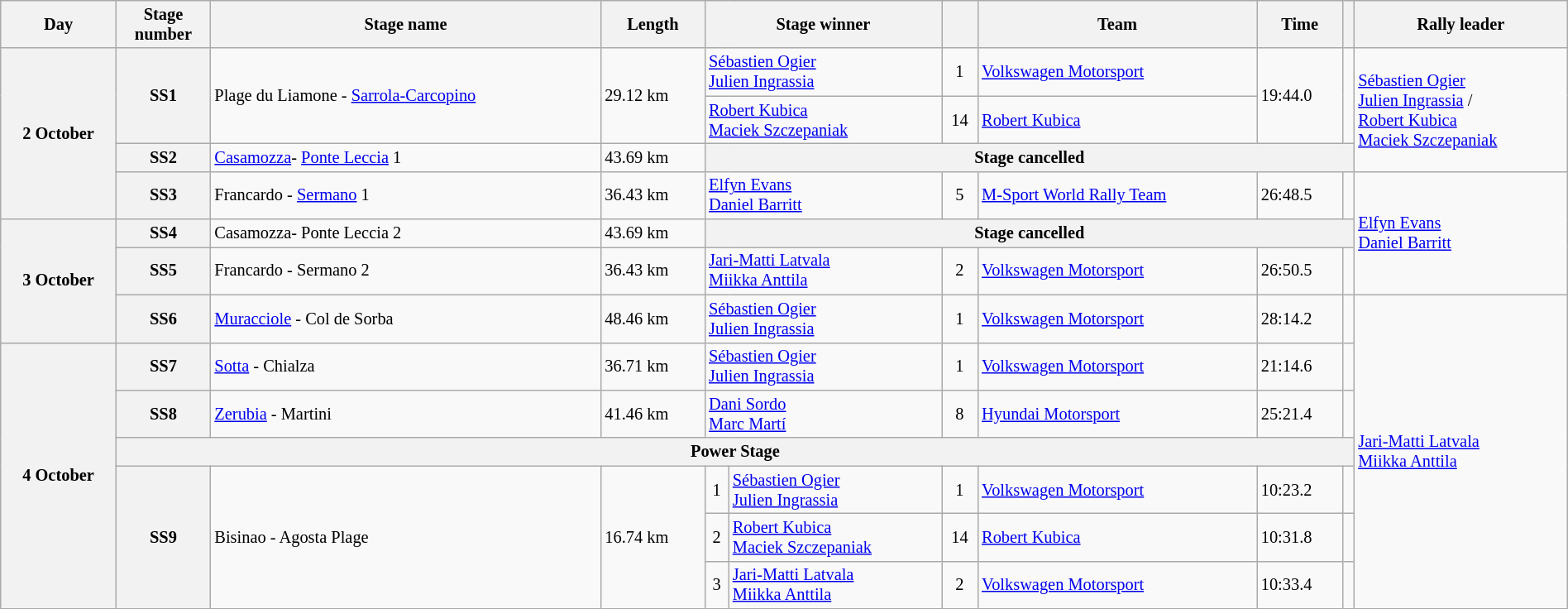<table class="wikitable" width=100% style="text-align: left; font-size: 85%;">
<tr>
<th>Day</th>
<th>Stage<br>number</th>
<th>Stage name</th>
<th>Length</th>
<th colspan=2>Stage winner</th>
<th><br></th>
<th>Team</th>
<th>Time</th>
<th></th>
<th>Rally leader</th>
</tr>
<tr>
<th rowspan="4">2 October</th>
<th rowspan="2">SS1</th>
<td rowspan="2"> Plage du Liamone - <a href='#'>Sarrola-Carcopino</a></td>
<td rowspan="2">29.12 km</td>
<td colspan=2> <a href='#'>Sébastien Ogier</a><br> <a href='#'>Julien Ingrassia</a></td>
<td align="center">1</td>
<td> <a href='#'>Volkswagen Motorsport</a></td>
<td rowspan="2">19:44.0</td>
<td rowspan="2"></td>
<td rowspan="3"> <a href='#'>Sébastien Ogier</a><br> <a href='#'>Julien Ingrassia</a> /<br> <a href='#'>Robert Kubica</a><br> <a href='#'>Maciek Szczepaniak</a></td>
</tr>
<tr>
<td colspan=2> <a href='#'>Robert Kubica</a><br> <a href='#'>Maciek Szczepaniak</a></td>
<td align="center">14</td>
<td> <a href='#'>Robert Kubica</a></td>
</tr>
<tr>
<th>SS2</th>
<td> <a href='#'>Casamozza</a>- <a href='#'>Ponte Leccia</a> 1</td>
<td>43.69 km</td>
<th colspan=6>Stage cancelled</th>
</tr>
<tr>
<th>SS3</th>
<td> Francardo - <a href='#'>Sermano</a> 1</td>
<td>36.43 km</td>
<td colspan=2> <a href='#'>Elfyn Evans</a><br> <a href='#'>Daniel Barritt</a></td>
<td align="center">5</td>
<td> <a href='#'>M-Sport World Rally Team</a></td>
<td>26:48.5</td>
<td></td>
<td rowspan=3> <a href='#'>Elfyn Evans</a><br> <a href='#'>Daniel Barritt</a></td>
</tr>
<tr>
<th rowspan="3">3 October</th>
<th>SS4</th>
<td> Casamozza- Ponte Leccia 2</td>
<td>43.69 km</td>
<th colspan=6>Stage cancelled</th>
</tr>
<tr>
<th>SS5</th>
<td> Francardo - Sermano 2</td>
<td>36.43 km</td>
<td colspan=2> <a href='#'>Jari-Matti Latvala</a><br> <a href='#'>Miikka Anttila</a></td>
<td align="center">2</td>
<td> <a href='#'>Volkswagen Motorsport</a></td>
<td>26:50.5</td>
<td></td>
</tr>
<tr>
<th>SS6</th>
<td> <a href='#'>Muracciole</a> - Col de Sorba</td>
<td>48.46 km</td>
<td colspan=2> <a href='#'>Sébastien Ogier</a><br> <a href='#'>Julien Ingrassia</a></td>
<td align="center">1</td>
<td> <a href='#'>Volkswagen Motorsport</a></td>
<td>28:14.2</td>
<td></td>
<td rowspan=7> <a href='#'>Jari-Matti Latvala</a><br> <a href='#'>Miikka Anttila</a></td>
</tr>
<tr>
<th rowspan="6">4 October</th>
<th>SS7</th>
<td> <a href='#'>Sotta</a> - Chialza</td>
<td>36.71 km</td>
<td colspan=2> <a href='#'>Sébastien Ogier</a><br> <a href='#'>Julien Ingrassia</a></td>
<td align="center">1</td>
<td> <a href='#'>Volkswagen Motorsport</a></td>
<td>21:14.6</td>
<td></td>
</tr>
<tr>
<th>SS8</th>
<td> <a href='#'>Zerubia</a> - Martini</td>
<td>41.46 km</td>
<td colspan=2> <a href='#'>Dani Sordo</a><br> <a href='#'>Marc Martí</a></td>
<td align="center">8</td>
<td> <a href='#'>Hyundai Motorsport</a></td>
<td>25:21.4</td>
<td></td>
</tr>
<tr>
<th colspan=9>Power Stage</th>
</tr>
<tr>
<th rowspan=3>SS9</th>
<td rowspan=3> Bisinao - Agosta Plage</td>
<td rowspan=3>16.74 km</td>
<td align="center">1</td>
<td> <a href='#'>Sébastien Ogier</a><br> <a href='#'>Julien Ingrassia</a></td>
<td align="center">1</td>
<td> <a href='#'>Volkswagen Motorsport</a></td>
<td>10:23.2</td>
<td></td>
</tr>
<tr>
<td align="center">2</td>
<td> <a href='#'>Robert Kubica</a><br> <a href='#'>Maciek Szczepaniak</a></td>
<td align="center">14</td>
<td> <a href='#'>Robert Kubica</a></td>
<td>10:31.8</td>
<td></td>
</tr>
<tr>
<td align="center">3</td>
<td> <a href='#'>Jari-Matti Latvala</a><br> <a href='#'>Miikka Anttila</a></td>
<td align="center">2</td>
<td> <a href='#'>Volkswagen Motorsport</a></td>
<td>10:33.4</td>
<td></td>
</tr>
</table>
